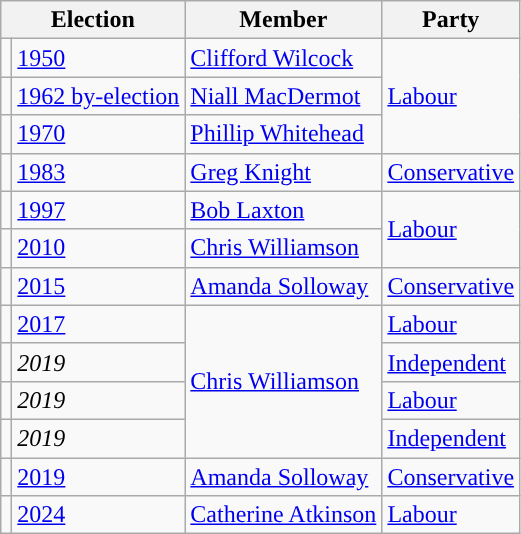<table class="wikitable">
<tr>
<th colspan="2">Election</th>
<th>Member</th>
<th>Party</th>
</tr>
<tr>
<td style="color:inherit;background-color: "></td>
<td><a href='#'>1950</a></td>
<td><a href='#'>Clifford Wilcock</a></td>
<td rowspan="3"><a href='#'>Labour</a></td>
</tr>
<tr>
<td style="color:inherit;background-color: "></td>
<td><a href='#'>1962 by-election</a></td>
<td><a href='#'>Niall MacDermot</a></td>
</tr>
<tr>
<td style="color:inherit;background-color: "></td>
<td><a href='#'>1970</a></td>
<td><a href='#'>Phillip Whitehead</a></td>
</tr>
<tr>
<td style="color:inherit;background-color: "></td>
<td><a href='#'>1983</a></td>
<td><a href='#'>Greg Knight</a></td>
<td><a href='#'>Conservative</a></td>
</tr>
<tr>
<td style="color:inherit;background-color: "></td>
<td><a href='#'>1997</a></td>
<td><a href='#'>Bob Laxton</a></td>
<td rowspan="2"><a href='#'>Labour</a></td>
</tr>
<tr>
<td style="color:inherit;background-color: "></td>
<td><a href='#'>2010</a></td>
<td><a href='#'>Chris Williamson</a></td>
</tr>
<tr>
<td style="color:inherit;background-color: "></td>
<td><a href='#'>2015</a></td>
<td><a href='#'>Amanda Solloway</a></td>
<td><a href='#'>Conservative</a></td>
</tr>
<tr>
<td style="color:inherit;background-color: "></td>
<td><a href='#'>2017</a></td>
<td rowspan="4"><a href='#'>Chris Williamson</a></td>
<td><a href='#'>Labour</a></td>
</tr>
<tr>
<td style="color:inherit;background-color: "></td>
<td><em>2019</em></td>
<td><a href='#'>Independent</a></td>
</tr>
<tr>
<td style="color:inherit;background-color: "></td>
<td><em>2019</em></td>
<td><a href='#'>Labour</a></td>
</tr>
<tr>
<td style="color:inherit;background-color: "></td>
<td><em>2019</em></td>
<td><a href='#'>Independent</a></td>
</tr>
<tr>
<td style="color:inherit;background-color: "></td>
<td><a href='#'>2019</a></td>
<td><a href='#'>Amanda Solloway</a></td>
<td><a href='#'>Conservative</a></td>
</tr>
<tr>
<td style="color:inherit;background-color: "></td>
<td><a href='#'>2024</a></td>
<td><a href='#'>Catherine Atkinson</a></td>
<td><a href='#'>Labour</a></td>
</tr>
</table>
